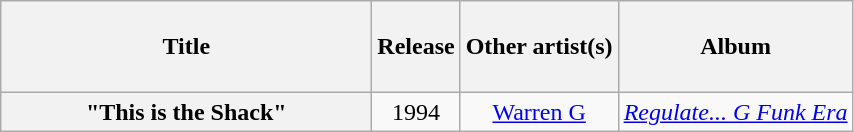<table class="wikitable plainrowheaders" style="text-align:center;">
<tr>
<th scope="col" style="width:15em;"><br>Title<br><br></th>
<th scope="col">Release</th>
<th scope="col">Other artist(s)</th>
<th scope="col">Album</th>
</tr>
<tr>
<th scope="row">"This is the Shack"</th>
<td>1994</td>
<td><a href='#'>Warren G</a></td>
<td><em><a href='#'>Regulate... G Funk Era</a></em></td>
</tr>
</table>
